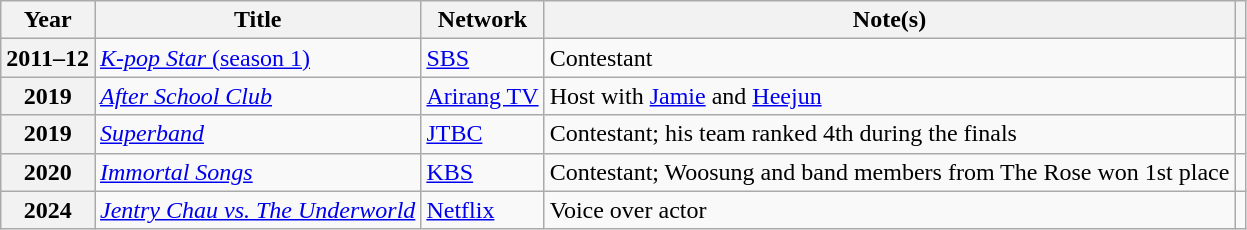<table class="wikitable plainrowheaders" style="text-align:left;">
<tr>
<th scope="col">Year</th>
<th scope="col">Title</th>
<th scope="col">Network</th>
<th scope="col">Note(s)</th>
<th scope="col"></th>
</tr>
<tr>
<th scope="row">2011–12</th>
<td><a href='#'><em>K-pop Star</em> (season 1)</a></td>
<td><a href='#'>SBS</a></td>
<td>Contestant</td>
<td></td>
</tr>
<tr>
<th scope="row">2019</th>
<td><em><a href='#'>After School Club</a></em></td>
<td><a href='#'>Arirang TV</a></td>
<td>Host with <a href='#'>Jamie</a> and <a href='#'>Heejun</a></td>
<td></td>
</tr>
<tr>
<th scope="row">2019</th>
<td><em><a href='#'>Superband</a></em></td>
<td><a href='#'>JTBC</a></td>
<td>Contestant; his team ranked 4th during the finals</td>
<td></td>
</tr>
<tr>
<th scope="row">2020</th>
<td><em><a href='#'>Immortal Songs</a></em></td>
<td><a href='#'>KBS</a></td>
<td>Contestant; Woosung and band members from The Rose won 1st place</td>
<td></td>
</tr>
<tr>
<th scope="row">2024</th>
<td><em><a href='#'>Jentry Chau vs. The Underworld</a></em></td>
<td><a href='#'>Netflix</a></td>
<td>Voice over actor</td>
<td></td>
</tr>
</table>
